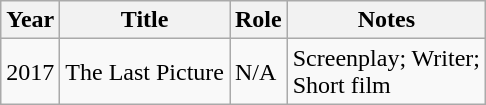<table class="wikitable sortable">
<tr>
<th>Year</th>
<th>Title</th>
<th>Role</th>
<th>Notes</th>
</tr>
<tr>
<td>2017</td>
<td>The Last Picture</td>
<td>N/A</td>
<td>Screenplay; Writer;<br>Short film</td>
</tr>
</table>
